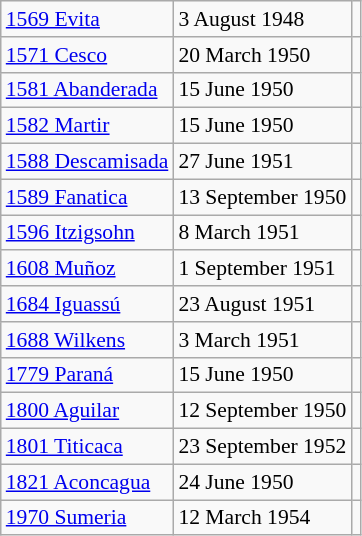<table class="wikitable floatright" style="font-size: 0.9em;">
<tr>
<td><a href='#'>1569 Evita</a></td>
<td>3 August 1948</td>
<td></td>
</tr>
<tr>
<td><a href='#'>1571 Cesco</a></td>
<td>20 March 1950</td>
<td></td>
</tr>
<tr>
<td><a href='#'>1581 Abanderada</a></td>
<td>15 June 1950</td>
<td></td>
</tr>
<tr>
<td><a href='#'>1582 Martir</a></td>
<td>15 June 1950</td>
<td></td>
</tr>
<tr>
<td><a href='#'>1588 Descamisada</a></td>
<td>27 June 1951</td>
<td></td>
</tr>
<tr>
<td><a href='#'>1589 Fanatica</a></td>
<td>13 September 1950</td>
<td></td>
</tr>
<tr>
<td><a href='#'>1596 Itzigsohn</a></td>
<td>8 March 1951</td>
<td></td>
</tr>
<tr>
<td><a href='#'>1608 Muñoz</a></td>
<td>1 September 1951</td>
<td></td>
</tr>
<tr>
<td><a href='#'>1684 Iguassú</a></td>
<td>23 August 1951</td>
<td></td>
</tr>
<tr>
<td><a href='#'>1688 Wilkens</a></td>
<td>3 March 1951</td>
<td></td>
</tr>
<tr>
<td><a href='#'>1779 Paraná</a></td>
<td>15 June 1950</td>
<td></td>
</tr>
<tr>
<td><a href='#'>1800 Aguilar</a></td>
<td>12 September 1950</td>
<td></td>
</tr>
<tr>
<td><a href='#'>1801 Titicaca</a></td>
<td>23 September 1952</td>
<td></td>
</tr>
<tr>
<td><a href='#'>1821 Aconcagua</a></td>
<td>24 June 1950</td>
<td></td>
</tr>
<tr>
<td><a href='#'>1970 Sumeria</a></td>
<td>12 March 1954</td>
<td></td>
</tr>
</table>
